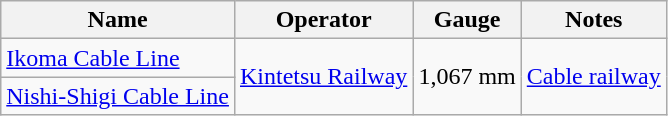<table class="wikitable">
<tr>
<th>Name</th>
<th>Operator</th>
<th>Gauge</th>
<th>Notes</th>
</tr>
<tr>
<td><a href='#'>Ikoma Cable Line</a></td>
<td rowspan="2"><a href='#'>Kintetsu Railway</a></td>
<td rowspan="2">1,067 mm</td>
<td rowspan="2"><a href='#'>Cable railway</a></td>
</tr>
<tr>
<td><a href='#'>Nishi-Shigi Cable Line</a></td>
</tr>
</table>
